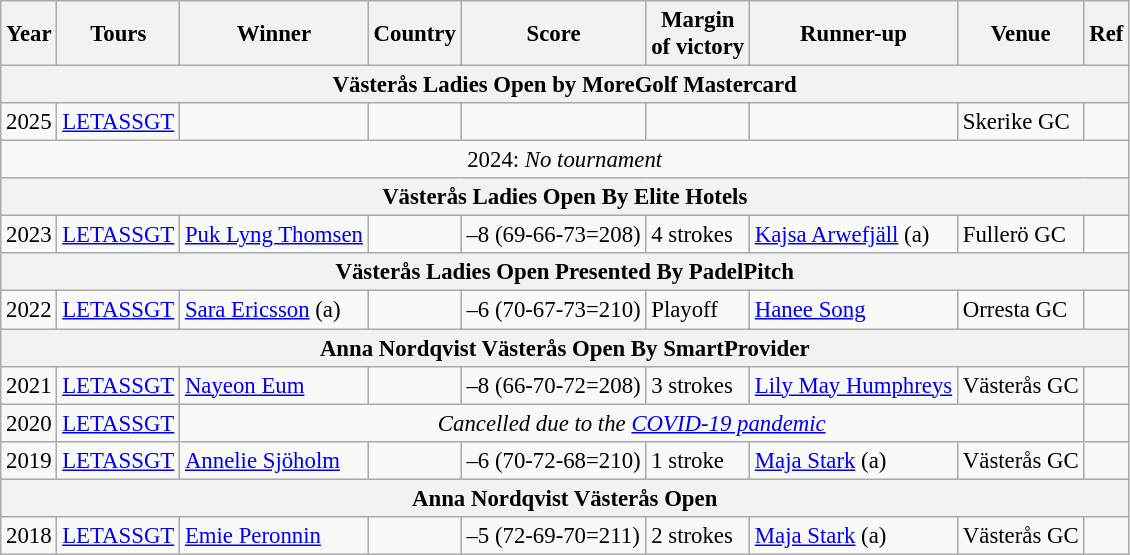<table class=wikitable style="font-size:95%">
<tr>
<th>Year</th>
<th>Tours</th>
<th>Winner</th>
<th>Country</th>
<th>Score</th>
<th>Margin<br>of victory</th>
<th>Runner-up</th>
<th>Venue</th>
<th>Ref</th>
</tr>
<tr>
<th colspan=9>Västerås Ladies Open by MoreGolf Mastercard</th>
</tr>
<tr>
<td>2025</td>
<td><a href='#'>LETAS</a><a href='#'>SGT</a></td>
<td></td>
<td></td>
<td></td>
<td></td>
<td></td>
<td>Skerike GC</td>
<td></td>
</tr>
<tr>
<td colspan=9 align=center>2024: <em>No tournament</em></td>
</tr>
<tr>
<th colspan=9>Västerås Ladies Open By Elite Hotels</th>
</tr>
<tr>
<td>2023</td>
<td><a href='#'>LETAS</a><a href='#'>SGT</a></td>
<td><a href='#'>Puk Lyng Thomsen</a></td>
<td></td>
<td>–8 (69-66-73=208)</td>
<td>4 strokes</td>
<td> <a href='#'>Kajsa Arwefjäll</a> (a)</td>
<td>Fullerö GC</td>
<td></td>
</tr>
<tr>
<th colspan=9>Västerås Ladies Open Presented By PadelPitch</th>
</tr>
<tr>
<td>2022</td>
<td><a href='#'>LETAS</a><a href='#'>SGT</a></td>
<td><a href='#'>Sara Ericsson</a> (a)</td>
<td></td>
<td>–6 (70-67-73=210)</td>
<td>Playoff</td>
<td> <a href='#'>Hanee Song</a></td>
<td>Orresta GC</td>
<td></td>
</tr>
<tr>
<th colspan=9>Anna Nordqvist Västerås Open By SmartProvider</th>
</tr>
<tr>
<td>2021</td>
<td><a href='#'>LETAS</a><a href='#'>SGT</a></td>
<td><a href='#'>Nayeon Eum</a></td>
<td></td>
<td>–8 (66-70-72=208)</td>
<td>3 strokes</td>
<td> <a href='#'>Lily May Humphreys</a></td>
<td>Västerås GC</td>
<td></td>
</tr>
<tr>
<td>2020</td>
<td><a href='#'>LETAS</a><a href='#'>SGT</a></td>
<td colspan=6 align=center><em>Cancelled due to the <a href='#'>COVID-19 pandemic</a></em></td>
<td></td>
</tr>
<tr>
<td>2019</td>
<td><a href='#'>LETAS</a><a href='#'>SGT</a></td>
<td><a href='#'>Annelie Sjöholm</a></td>
<td></td>
<td>–6 (70-72-68=210)</td>
<td>1 stroke</td>
<td> <a href='#'>Maja Stark</a> (a)</td>
<td>Västerås GC</td>
<td></td>
</tr>
<tr>
<th colspan=9>Anna Nordqvist Västerås Open</th>
</tr>
<tr>
<td>2018</td>
<td><a href='#'>LETAS</a><a href='#'>SGT</a></td>
<td><a href='#'>Emie Peronnin</a></td>
<td></td>
<td>–5 (72-69-70=211)</td>
<td>2 strokes</td>
<td> <a href='#'>Maja Stark</a> (a)</td>
<td>Västerås GC</td>
<td></td>
</tr>
</table>
